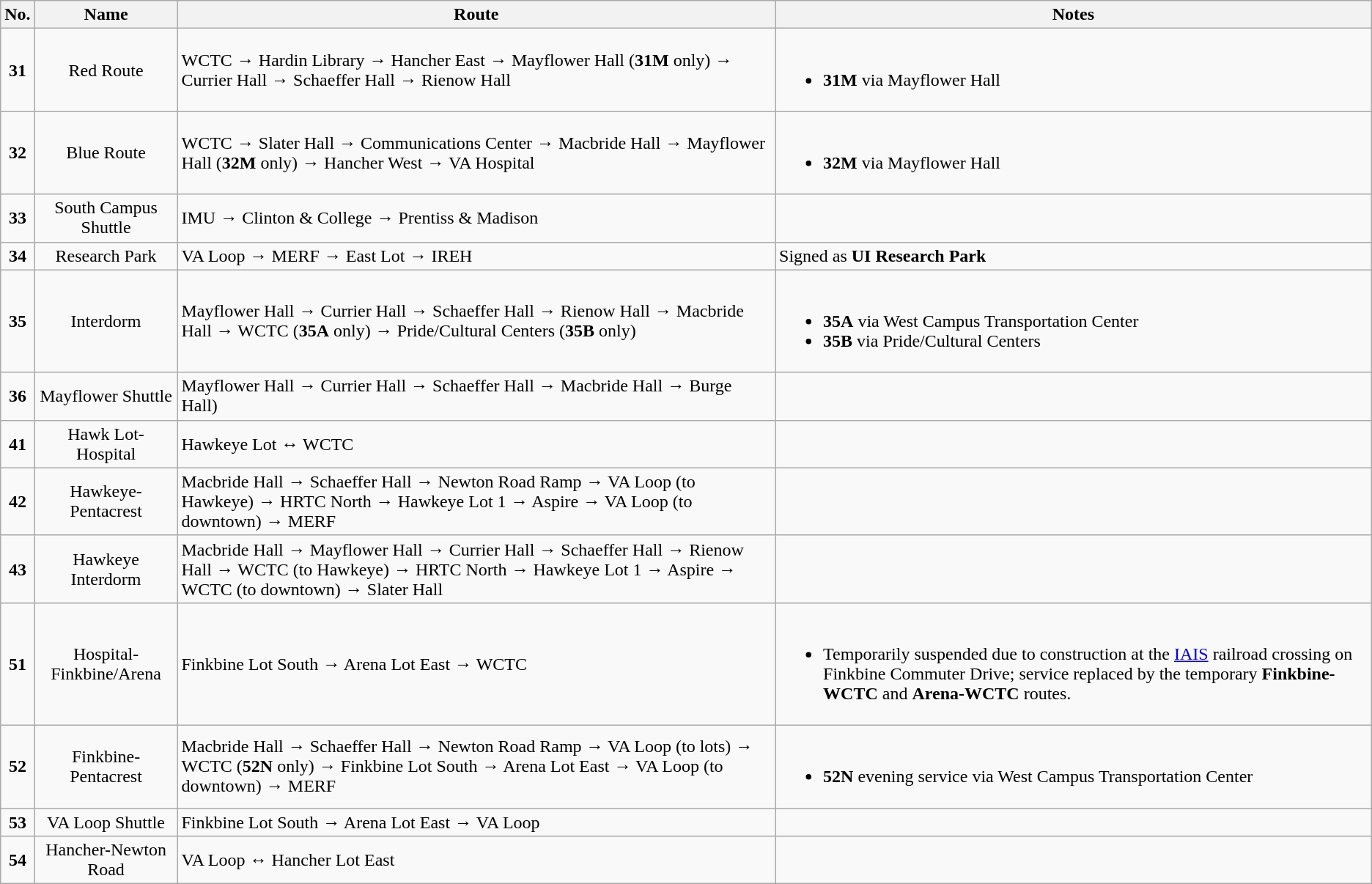<table class="wikitable">
<tr>
<th>No.</th>
<th>Name</th>
<th>Route</th>
<th>Notes</th>
</tr>
<tr align="center">
<td><strong>31</strong></td>
<td>Red Route</td>
<td align="left">WCTC → Hardin Library → Hancher East → Mayflower Hall (<strong>31M</strong> only) → Currier Hall → Schaeffer Hall → Rienow Hall</td>
<td align="left"><br><ul><li><strong>31M</strong> via Mayflower Hall</li></ul></td>
</tr>
<tr align="center">
<td><strong>32</strong></td>
<td>Blue Route</td>
<td align="left">WCTC → Slater Hall → Communications Center → Macbride Hall → Mayflower Hall (<strong>32M</strong> only) → Hancher West → VA Hospital</td>
<td align="left"><br><ul><li><strong>32M</strong> via Mayflower Hall</li></ul></td>
</tr>
<tr align="center">
<td><strong>33</strong></td>
<td>South Campus Shuttle</td>
<td align="left">IMU → Clinton & College → Prentiss & Madison</td>
<td align="left"></td>
</tr>
<tr align="center">
<td><strong>34</strong></td>
<td>Research Park</td>
<td align="left">VA Loop → MERF → East Lot → IREH</td>
<td align="left">Signed as <strong>UI Research Park</strong></td>
</tr>
<tr align="center">
<td><strong>35</strong></td>
<td>Interdorm</td>
<td align="left">Mayflower Hall → Currier Hall → Schaeffer Hall → Rienow Hall → Macbride Hall → WCTC (<strong>35A</strong> only) → Pride/Cultural Centers (<strong>35B</strong> only)</td>
<td align="left"><br><ul><li><strong>35A</strong> via West Campus Transportation Center</li><li><strong>35B</strong> via Pride/Cultural Centers</li></ul></td>
</tr>
<tr align="center">
<td><strong>36</strong></td>
<td>Mayflower Shuttle</td>
<td align="left">Mayflower Hall → Currier Hall → Schaeffer Hall → Macbride Hall → Burge Hall)</td>
<td align="left"></td>
</tr>
<tr align="center">
<td><strong>41</strong></td>
<td>Hawk Lot-Hospital</td>
<td align="left">Hawkeye Lot ↔ WCTC</td>
<td align="left"></td>
</tr>
<tr align="center">
<td><strong>42</strong></td>
<td>Hawkeye-Pentacrest</td>
<td align="left">Macbride Hall → Schaeffer Hall → Newton Road Ramp → VA Loop (to Hawkeye) → HRTC North → Hawkeye Lot 1 → Aspire → VA Loop (to downtown) → MERF</td>
<td align="left"></td>
</tr>
<tr align="center">
<td><strong>43</strong></td>
<td>Hawkeye Interdorm</td>
<td align="left">Macbride Hall → Mayflower Hall → Currier Hall → Schaeffer Hall → Rienow Hall → WCTC (to Hawkeye) → HRTC North → Hawkeye Lot 1 → Aspire → WCTC (to downtown) → Slater Hall</td>
<td align="left"></td>
</tr>
<tr align="center">
<td><strong>51</strong></td>
<td>Hospital-Finkbine/Arena</td>
<td align="left">Finkbine Lot South → Arena Lot East → WCTC</td>
<td align="left"><br><ul><li>Temporarily suspended due to construction at the <a href='#'>IAIS</a> railroad crossing on Finkbine Commuter Drive; service replaced by the temporary <strong>Finkbine-WCTC</strong> and <strong>Arena-WCTC</strong> routes.</li></ul></td>
</tr>
<tr align="center">
<td><strong>52</strong></td>
<td>Finkbine-Pentacrest</td>
<td align="left">Macbride Hall → Schaeffer Hall → Newton Road Ramp → VA Loop (to lots) → WCTC (<strong>52N</strong> only) → Finkbine Lot South → Arena Lot East → VA Loop (to downtown) → MERF</td>
<td align="left"><br><ul><li><strong>52N</strong> evening service via West Campus Transportation Center</li></ul></td>
</tr>
<tr align="center">
<td><strong>53</strong></td>
<td>VA Loop Shuttle</td>
<td align="left">Finkbine Lot South → Arena Lot East → VA Loop</td>
<td align="left"></td>
</tr>
<tr align="center">
<td><strong>54</strong></td>
<td>Hancher-Newton Road</td>
<td align="left">VA Loop ↔ Hancher Lot East</td>
<td align="left"></td>
</tr>
</table>
